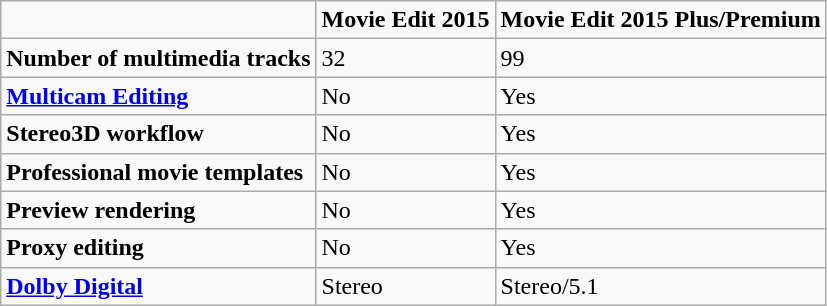<table class="wikitable">
<tr>
<td></td>
<td><strong>Movie Edit 2015</strong></td>
<td><strong>Movie Edit 2015 Plus/Premium</strong></td>
</tr>
<tr>
<td><strong>Number of multimedia tracks</strong></td>
<td>32</td>
<td>99</td>
</tr>
<tr>
<td><strong><a href='#'>Multicam Editing</a></strong></td>
<td>No</td>
<td>Yes</td>
</tr>
<tr>
<td><strong>Stereo3D workflow</strong></td>
<td>No</td>
<td>Yes</td>
</tr>
<tr>
<td><strong>Professional movie templates</strong></td>
<td>No</td>
<td>Yes</td>
</tr>
<tr>
<td><strong>Preview rendering</strong></td>
<td>No</td>
<td>Yes</td>
</tr>
<tr>
<td><strong>Proxy editing</strong></td>
<td>No</td>
<td>Yes</td>
</tr>
<tr>
<td><strong><a href='#'>Dolby Digital</a></strong></td>
<td>Stereo</td>
<td>Stereo/5.1</td>
</tr>
</table>
